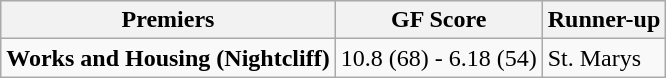<table class="wikitable" style="text-align:left;">
<tr style="background:#efefef;">
<th>Premiers</th>
<th>GF Score</th>
<th>Runner-up</th>
</tr>
<tr>
<td><strong>Works and Housing (Nightcliff)</strong></td>
<td>10.8 (68) - 6.18 (54)</td>
<td>St. Marys</td>
</tr>
</table>
